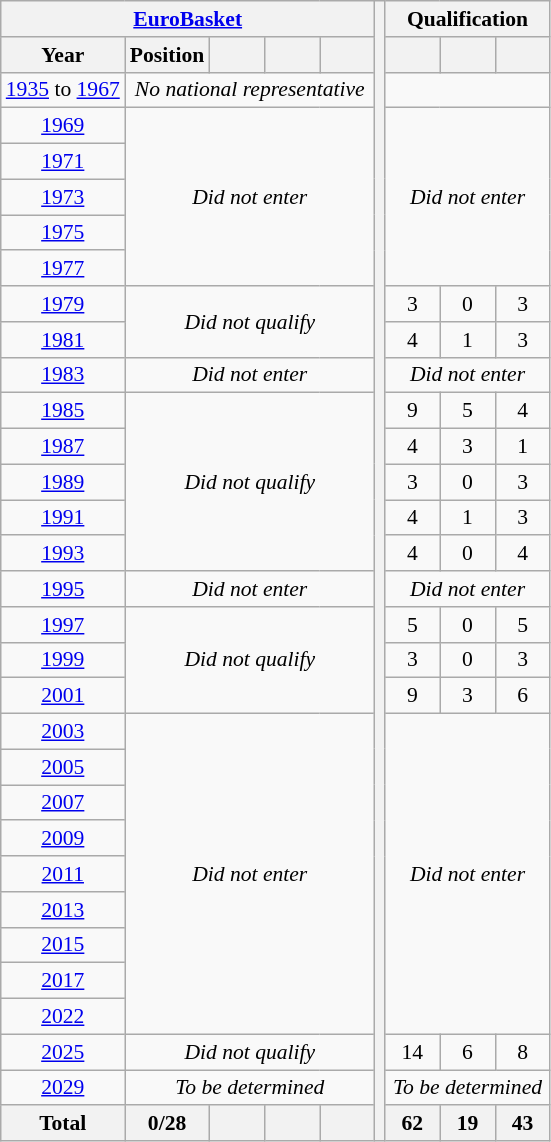<table class="wikitable" style="text-align: center;font-size:90%;">
<tr>
<th colspan=5><a href='#'>EuroBasket</a></th>
<th rowspan=32></th>
<th colspan=3>Qualification</th>
</tr>
<tr>
<th>Year</th>
<th>Position</th>
<th width=30></th>
<th width=30></th>
<th width=30></th>
<th width=30></th>
<th width=30></th>
<th width=30></th>
</tr>
<tr>
<td><a href='#'>1935</a> to <a href='#'>1967</a></td>
<td colspan=4><em>No national representative</em></td>
</tr>
<tr>
<td> <a href='#'>1969</a></td>
<td colspan=4 rowspan=5><em>Did not enter</em></td>
<td colspan=3 rowspan=5><em>Did not enter</em></td>
</tr>
<tr>
<td> <a href='#'>1971</a></td>
</tr>
<tr>
<td> <a href='#'>1973</a></td>
</tr>
<tr>
<td> <a href='#'>1975</a></td>
</tr>
<tr>
<td> <a href='#'>1977</a></td>
</tr>
<tr>
<td> <a href='#'>1979</a></td>
<td colspan=4 rowspan=2><em>Did not qualify</em></td>
<td>3</td>
<td>0</td>
<td>3</td>
</tr>
<tr>
<td> <a href='#'>1981</a></td>
<td>4</td>
<td>1</td>
<td>3</td>
</tr>
<tr>
<td> <a href='#'>1983</a></td>
<td colspan=4><em>Did not enter</em></td>
<td colspan=3><em>Did not enter</em></td>
</tr>
<tr>
<td> <a href='#'>1985</a></td>
<td colspan=4 rowspan=5><em>Did not qualify</em></td>
<td>9</td>
<td>5</td>
<td>4</td>
</tr>
<tr>
<td> <a href='#'>1987</a></td>
<td>4</td>
<td>3</td>
<td>1</td>
</tr>
<tr>
<td> <a href='#'>1989</a></td>
<td>3</td>
<td>0</td>
<td>3</td>
</tr>
<tr>
<td> <a href='#'>1991</a></td>
<td>4</td>
<td>1</td>
<td>3</td>
</tr>
<tr>
<td> <a href='#'>1993</a></td>
<td>4</td>
<td>0</td>
<td>4</td>
</tr>
<tr>
<td> <a href='#'>1995</a></td>
<td colspan=4><em>Did not enter</em></td>
<td colspan=3><em>Did not enter</em></td>
</tr>
<tr>
<td> <a href='#'>1997</a></td>
<td colspan=4 rowspan=3><em>Did not qualify</em></td>
<td>5</td>
<td>0</td>
<td>5</td>
</tr>
<tr>
<td> <a href='#'>1999</a></td>
<td>3</td>
<td>0</td>
<td>3</td>
</tr>
<tr>
<td> <a href='#'>2001</a></td>
<td>9</td>
<td>3</td>
<td>6</td>
</tr>
<tr>
<td> <a href='#'>2003</a></td>
<td colspan=4 rowspan=9><em>Did not enter</em></td>
<td colspan=3 rowspan=9><em>Did not enter</em></td>
</tr>
<tr>
<td> <a href='#'>2005</a></td>
</tr>
<tr>
<td> <a href='#'>2007</a></td>
</tr>
<tr>
<td> <a href='#'>2009</a></td>
</tr>
<tr>
<td> <a href='#'>2011</a></td>
</tr>
<tr>
<td> <a href='#'>2013</a></td>
</tr>
<tr>
<td> <a href='#'>2015</a></td>
</tr>
<tr>
<td> <a href='#'>2017</a></td>
</tr>
<tr>
<td> <a href='#'>2022</a></td>
</tr>
<tr>
<td> <a href='#'>2025</a></td>
<td colspan=4><em>Did not qualify</em></td>
<td>14</td>
<td>6</td>
<td>8</td>
</tr>
<tr>
<td> <a href='#'>2029</a></td>
<td colspan=4><em>To be determined</em></td>
<td colspan=3><em>To be determined</em></td>
</tr>
<tr>
<th>Total</th>
<th>0/28</th>
<th></th>
<th></th>
<th></th>
<th>62</th>
<th>19</th>
<th>43</th>
</tr>
</table>
